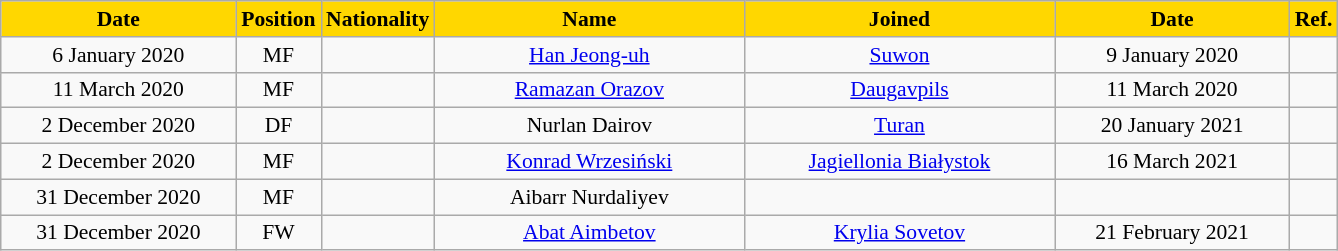<table class="wikitable"  style="text-align:center; font-size:90%; ">
<tr>
<th style="background:#FFD700; color:#000000; width:150px;">Date</th>
<th style="background:#FFD700; color:#000000; width:50px;">Position</th>
<th style="background:#FFD700; color:#000000; width:50px;">Nationality</th>
<th style="background:#FFD700; color:#000000; width:200px;">Name</th>
<th style="background:#FFD700; color:#000000; width:200px;">Joined</th>
<th style="background:#FFD700; color:#000000; width:150px;">Date</th>
<th style="background:#FFD700; color:#000000; width:25px;">Ref.</th>
</tr>
<tr>
<td>6 January 2020</td>
<td>MF</td>
<td></td>
<td><a href='#'>Han Jeong-uh</a></td>
<td><a href='#'>Suwon</a></td>
<td>9 January 2020</td>
<td></td>
</tr>
<tr>
<td>11 March 2020</td>
<td>MF</td>
<td></td>
<td><a href='#'>Ramazan Orazov</a></td>
<td><a href='#'>Daugavpils</a></td>
<td>11 March 2020</td>
<td></td>
</tr>
<tr>
<td>2 December 2020</td>
<td>DF</td>
<td></td>
<td>Nurlan Dairov</td>
<td><a href='#'>Turan</a></td>
<td>20 January 2021</td>
<td></td>
</tr>
<tr>
<td>2 December 2020</td>
<td>MF</td>
<td></td>
<td><a href='#'>Konrad Wrzesiński</a></td>
<td><a href='#'>Jagiellonia Białystok</a></td>
<td>16 March 2021</td>
<td></td>
</tr>
<tr>
<td>31 December 2020</td>
<td>MF</td>
<td></td>
<td>Aibarr Nurdaliyev</td>
<td></td>
<td></td>
<td></td>
</tr>
<tr>
<td>31 December 2020</td>
<td>FW</td>
<td></td>
<td><a href='#'>Abat Aimbetov</a></td>
<td><a href='#'>Krylia Sovetov</a></td>
<td>21 February 2021</td>
<td></td>
</tr>
</table>
